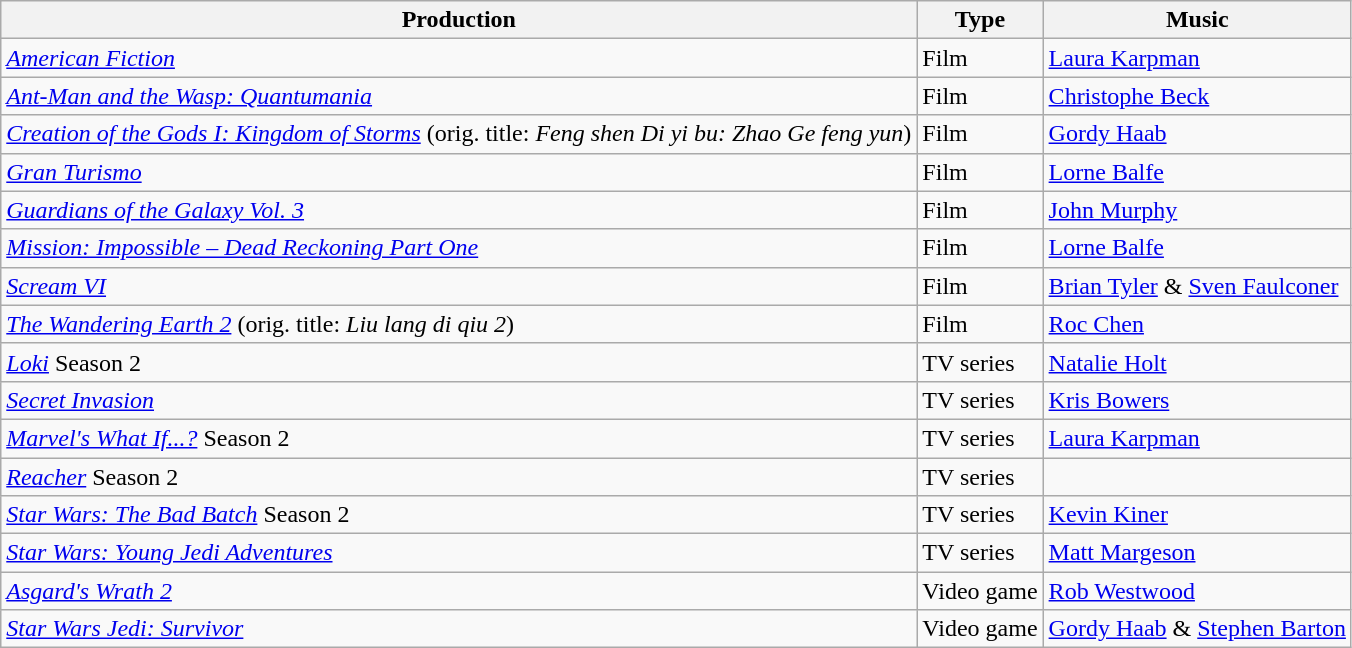<table class="wikitable sortable">
<tr>
<th>Production</th>
<th>Type</th>
<th>Music</th>
</tr>
<tr>
<td><em><a href='#'>American Fiction</a></em></td>
<td>Film</td>
<td><a href='#'>Laura Karpman</a></td>
</tr>
<tr>
<td><em><a href='#'>Ant-Man and the Wasp: Quantumania</a></em></td>
<td>Film</td>
<td><a href='#'>Christophe Beck</a></td>
</tr>
<tr>
<td><em><a href='#'>Creation of the Gods I: Kingdom of Storms</a></em> (orig. title: <em>Feng shen Di yi bu: Zhao Ge feng yun</em>)</td>
<td>Film</td>
<td><a href='#'>Gordy Haab</a></td>
</tr>
<tr>
<td><em><a href='#'>Gran Turismo</a></em></td>
<td>Film</td>
<td><a href='#'>Lorne Balfe</a></td>
</tr>
<tr>
<td><em><a href='#'>Guardians of the Galaxy Vol. 3</a></em></td>
<td>Film</td>
<td><a href='#'>John Murphy</a></td>
</tr>
<tr>
<td><em><a href='#'>Mission: Impossible – Dead Reckoning Part One</a></em></td>
<td>Film</td>
<td><a href='#'>Lorne Balfe</a></td>
</tr>
<tr>
<td><em><a href='#'>Scream VI</a></em></td>
<td>Film</td>
<td><a href='#'>Brian Tyler</a> & <a href='#'>Sven Faulconer</a></td>
</tr>
<tr>
<td><em><a href='#'>The Wandering Earth 2</a></em> (orig. title: <em>Liu lang di qiu 2</em>)</td>
<td>Film</td>
<td><a href='#'>Roc Chen</a></td>
</tr>
<tr>
<td><em><a href='#'>Loki</a></em> Season 2</td>
<td>TV series</td>
<td><a href='#'>Natalie Holt</a></td>
</tr>
<tr>
<td><em><a href='#'>Secret Invasion</a></em></td>
<td>TV series</td>
<td><a href='#'>Kris Bowers</a></td>
</tr>
<tr>
<td><em><a href='#'>Marvel's What If...?</a></em> Season 2</td>
<td>TV series</td>
<td><a href='#'>Laura Karpman</a></td>
</tr>
<tr>
<td><em><a href='#'>Reacher</a></em> Season 2</td>
<td>TV series</td>
<td></td>
</tr>
<tr>
<td><em><a href='#'>Star Wars: The Bad Batch</a></em> Season 2</td>
<td>TV series</td>
<td><a href='#'>Kevin Kiner</a></td>
</tr>
<tr>
<td><em><a href='#'>Star Wars: Young Jedi Adventures</a></em></td>
<td>TV series</td>
<td><a href='#'>Matt Margeson</a></td>
</tr>
<tr>
<td><em><a href='#'>Asgard's Wrath 2</a></em></td>
<td>Video game</td>
<td><a href='#'>Rob Westwood</a></td>
</tr>
<tr>
<td><em><a href='#'>Star Wars Jedi: Survivor</a></em></td>
<td>Video game</td>
<td><a href='#'>Gordy Haab</a> & <a href='#'>Stephen Barton</a></td>
</tr>
</table>
